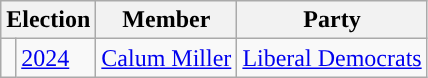<table class="wikitable">
<tr>
<th colspan="2">Election</th>
<th>Member</th>
<th>Party</th>
</tr>
<tr>
<td style="color:inherit;background-color: "></td>
<td><a href='#'>2024</a></td>
<td><a href='#'>Calum Miller</a></td>
<td><a href='#'>Liberal Democrats</a></td>
</tr>
</table>
